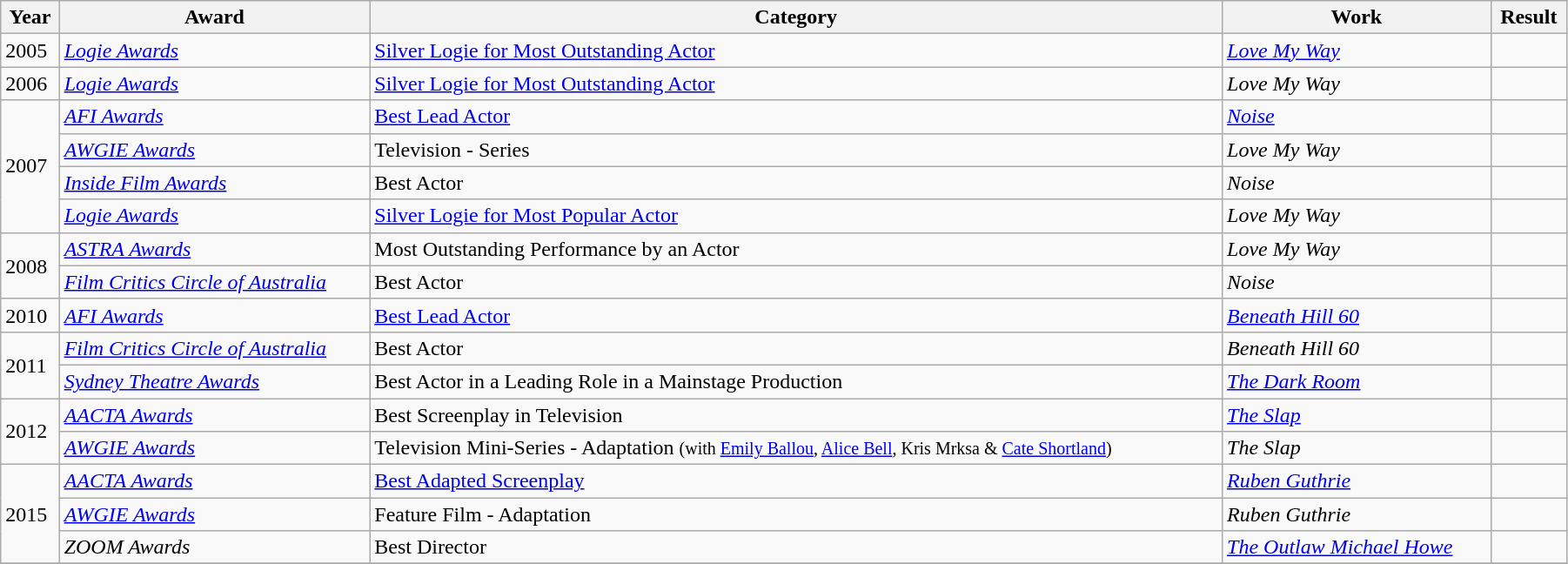<table class="wikitable sortable" width="95%">
<tr>
<th>Year</th>
<th>Award</th>
<th>Category</th>
<th>Work</th>
<th>Result</th>
</tr>
<tr>
<td>2005</td>
<td><em><a href='#'>Logie Awards</a></em></td>
<td><a href='#'>Silver Logie for Most Outstanding Actor</a></td>
<td><em><a href='#'>Love My Way</a></em></td>
<td></td>
</tr>
<tr>
<td>2006</td>
<td><em><a href='#'>Logie Awards</a></em></td>
<td><a href='#'>Silver Logie for Most Outstanding Actor</a></td>
<td><em>Love My Way</em></td>
<td></td>
</tr>
<tr>
<td rowspan="4">2007</td>
<td><em><a href='#'>AFI Awards</a></em></td>
<td><a href='#'>Best Lead Actor</a></td>
<td><em><a href='#'>Noise</a></em></td>
<td></td>
</tr>
<tr>
<td><em><a href='#'>AWGIE Awards</a></em></td>
<td>Television - Series</td>
<td><em>Love My Way</em></td>
<td></td>
</tr>
<tr>
<td><em><a href='#'>Inside Film Awards</a></em></td>
<td>Best Actor</td>
<td><em>Noise</em></td>
<td></td>
</tr>
<tr>
<td><em><a href='#'>Logie Awards</a></em></td>
<td><a href='#'>Silver Logie for Most Popular Actor</a></td>
<td><em>Love My Way</em></td>
<td></td>
</tr>
<tr>
<td rowspan="2">2008</td>
<td><em><a href='#'>ASTRA Awards</a></em></td>
<td>Most Outstanding Performance by an Actor</td>
<td><em>Love My Way</em></td>
<td></td>
</tr>
<tr>
<td><em><a href='#'>Film Critics Circle of Australia</a></em></td>
<td>Best Actor</td>
<td><em>Noise</em></td>
<td></td>
</tr>
<tr>
<td>2010</td>
<td><em><a href='#'>AFI Awards</a></em></td>
<td><a href='#'>Best Lead Actor</a></td>
<td><em><a href='#'>Beneath Hill 60</a></em></td>
<td></td>
</tr>
<tr>
<td rowspan="2">2011</td>
<td><em><a href='#'>Film Critics Circle of Australia</a></em></td>
<td>Best Actor</td>
<td><em>Beneath Hill 60</em></td>
<td></td>
</tr>
<tr>
<td><em><a href='#'>Sydney Theatre Awards</a></em></td>
<td>Best Actor in a Leading Role in a Mainstage Production</td>
<td><em><a href='#'>The Dark Room</a></em></td>
<td></td>
</tr>
<tr>
<td rowspan="2">2012</td>
<td><em><a href='#'>AACTA Awards</a></em></td>
<td>Best Screenplay in Television</td>
<td><em><a href='#'>The Slap</a></em></td>
<td></td>
</tr>
<tr>
<td><em><a href='#'>AWGIE Awards</a></em></td>
<td>Television Mini-Series - Adaptation <small>(with <a href='#'>Emily Ballou</a>, <a href='#'>Alice Bell</a>, Kris Mrksa & <a href='#'>Cate Shortland</a>)</small></td>
<td><em>The Slap</em></td>
<td></td>
</tr>
<tr>
<td rowspan="3">2015</td>
<td><em><a href='#'>AACTA Awards</a></em></td>
<td><a href='#'>Best Adapted Screenplay</a></td>
<td><em><a href='#'>Ruben Guthrie</a></em></td>
<td></td>
</tr>
<tr>
<td><em><a href='#'>AWGIE Awards</a></em></td>
<td>Feature Film - Adaptation</td>
<td><em>Ruben Guthrie</em></td>
<td></td>
</tr>
<tr>
<td><em>ZOOM Awards</em></td>
<td>Best Director</td>
<td><em><a href='#'>The Outlaw Michael Howe</a></em></td>
<td></td>
</tr>
<tr>
</tr>
</table>
